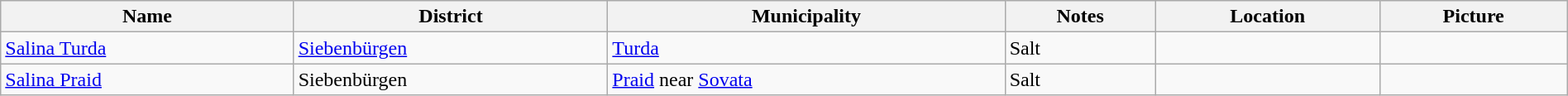<table class="wikitable sortable" style="width:100%">
<tr>
<th>Name</th>
<th>District</th>
<th>Municipality</th>
<th class="unsortable">Notes</th>
<th class="unsortable">Location</th>
<th class="unsortable">Picture</th>
</tr>
<tr>
<td><a href='#'>Salina Turda</a></td>
<td><a href='#'>Siebenbürgen</a></td>
<td><a href='#'>Turda</a></td>
<td>Salt</td>
<td></td>
<td></td>
</tr>
<tr>
<td><a href='#'>Salina Praid</a></td>
<td>Siebenbürgen</td>
<td><a href='#'>Praid</a> near <a href='#'>Sovata</a></td>
<td>Salt</td>
<td></td>
<td></td>
</tr>
</table>
